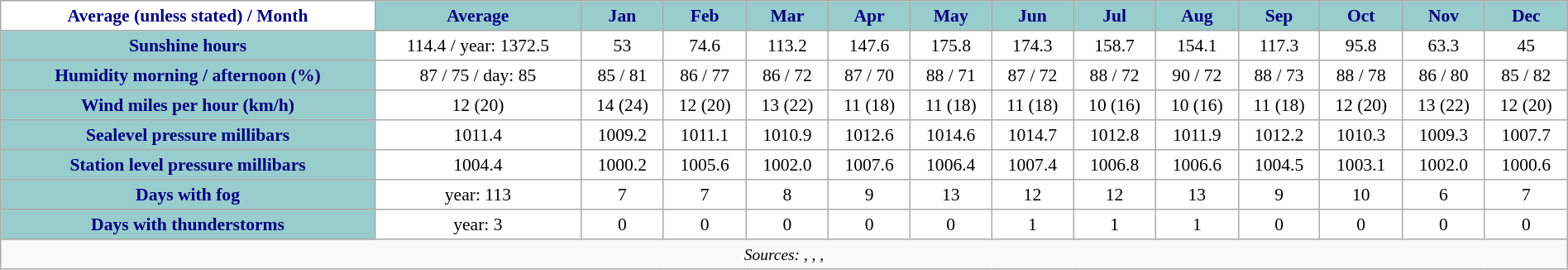<table class="wikitable" style="font-size:90%;width:100%;border:0px;text-align:center;line-height:120%;">
<tr>
<th style="background: #FFFFFF; color: #000080" height="17">Average (unless stated) / Month</th>
<th style="background: #99CCCC; color:#000080;">Average</th>
<th style="background: #99CCCC; color:#000080;">Jan</th>
<th style="background: #99CCCC; color:#000080;">Feb</th>
<th style="background: #99CCCC; color:#000080;">Mar</th>
<th style="background: #99CCCC; color:#000080;">Apr</th>
<th style="background: #99CCCC; color:#000080;">May</th>
<th style="background: #99CCCC; color:#000080;">Jun</th>
<th style="background: #99CCCC; color:#000080;">Jul</th>
<th style="background: #99CCCC; color:#000080;">Aug</th>
<th style="background: #99CCCC; color:#000080;">Sep</th>
<th style="background: #99CCCC; color:#000080;">Oct</th>
<th style="background: #99CCCC; color:#000080;">Nov</th>
<th style="background: #99CCCC; color:#000080;">Dec</th>
</tr>
<tr>
<th style="background: #99CCCC; color:#000080;" height="16;">Sunshine hours</th>
<td style="background: #FFFFFF; color: black;">114.4 / year: 1372.5</td>
<td style="background: #FFFFFF; color: black;">53</td>
<td style="background: #FFFFFF; color: black;">74.6</td>
<td style="background: #FFFFFF; color: black;">113.2</td>
<td style="background: #FFFFFF; color: black;">147.6</td>
<td style="background: #FFFFFF; color: black;">175.8</td>
<td style="background: #FFFFFF; color: black;">174.3</td>
<td style="background: #FFFFFF; color: black;">158.7</td>
<td style="background: #FFFFFF; color: black;">154.1</td>
<td style="background: #FFFFFF; color: black;">117.3</td>
<td style="background: #FFFFFF; color: black;">95.8</td>
<td style="background: #FFFFFF; color: black;">63.3</td>
<td style="background: #FFFFFF; color: black;">45</td>
</tr>
<tr>
<th style="background: #99CCCC; color:#000080;" height="16;">Humidity morning / afternoon (%)</th>
<td style="background: #FFFFFF; color: black;">87 / 75 / day: 85</td>
<td style="background: #FFFFFF; color: black;">85 / 81</td>
<td style="background: #FFFFFF; color: black;">86 / 77</td>
<td style="background: #FFFFFF; color: black;">86 / 72</td>
<td style="background: #FFFFFF; color: black;">87 / 70</td>
<td style="background: #FFFFFF; color: black;">88 / 71</td>
<td style="background: #FFFFFF; color: black;">87 / 72</td>
<td style="background: #FFFFFF; color: black;">88 / 72</td>
<td style="background: #FFFFFF; color: black;">90 / 72</td>
<td style="background: #FFFFFF; color: black;">88 / 73</td>
<td style="background: #FFFFFF; color: black;">88 / 78</td>
<td style="background: #FFFFFF; color: black;">86 / 80</td>
<td style="background: #FFFFFF; color: black;">85 / 82</td>
</tr>
<tr>
<th style="background: #99CCCC; color:#000080;" height="16;">Wind miles per hour (km/h)</th>
<td style="background: #FFFFFF; color: black;">12 (20)</td>
<td style="background: #FFFFFF; color: black;">14 (24)</td>
<td style="background: #FFFFFF; color: black;">12 (20)</td>
<td style="background: #FFFFFF; color: black;">13 (22)</td>
<td style="background: #FFFFFF; color: black;">11 (18)</td>
<td style="background: #FFFFFF; color: black;">11 (18)</td>
<td style="background: #FFFFFF; color: black;">11 (18)</td>
<td style="background: #FFFFFF; color: black;">10 (16)</td>
<td style="background: #FFFFFF; color: black;">10 (16)</td>
<td style="background: #FFFFFF; color: black;">11 (18)</td>
<td style="background: #FFFFFF; color: black;">12 (20)</td>
<td style="background: #FFFFFF; color: black;">13 (22)</td>
<td style="background: #FFFFFF; color: black;">12 (20)</td>
</tr>
<tr>
<th style="background: #99CCCC; color:#000080;" height="16;">Sealevel pressure millibars</th>
<td style="background: #FFFFFF; color: black;">1011.4</td>
<td style="background: #FFFFFF; color: black;">1009.2</td>
<td style="background: #FFFFFF; color: black;">1011.1</td>
<td style="background: #FFFFFF; color: black;">1010.9</td>
<td style="background: #FFFFFF; color: black;">1012.6</td>
<td style="background: #FFFFFF; color: black;">1014.6</td>
<td style="background: #FFFFFF; color: black;">1014.7</td>
<td style="background: #FFFFFF; color: black;">1012.8</td>
<td style="background: #FFFFFF; color: black;">1011.9</td>
<td style="background: #FFFFFF; color: black;">1012.2</td>
<td style="background: #FFFFFF; color: black;">1010.3</td>
<td style="background: #FFFFFF; color: black;">1009.3</td>
<td style="background: #FFFFFF; color: black;">1007.7</td>
</tr>
<tr>
<th style="background: #99CCCC; color:#000080;" height="16;">Station level pressure millibars</th>
<td style="background: #FFFFFF; color: black;">1004.4</td>
<td style="background: #FFFFFF; color: black;">1000.2</td>
<td style="background: #FFFFFF; color: black;">1005.6</td>
<td style="background: #FFFFFF; color: black;">1002.0</td>
<td style="background: #FFFFFF; color: black;">1007.6</td>
<td style="background: #FFFFFF; color: black;">1006.4</td>
<td style="background: #FFFFFF; color: black;">1007.4</td>
<td style="background: #FFFFFF; color: black;">1006.8</td>
<td style="background: #FFFFFF; color: black;">1006.6</td>
<td style="background: #FFFFFF; color: black;">1004.5</td>
<td style="background: #FFFFFF; color: black;">1003.1</td>
<td style="background: #FFFFFF; color: black;">1002.0</td>
<td style="background: #FFFFFF; color: black;">1000.6</td>
</tr>
<tr>
<th style="background: #99CCCC; color:#000080;" height="16;">Days with fog</th>
<td style="background: #FFFFFF; color: black;">year: 113</td>
<td style="background: #FFFFFF; color: black;">7</td>
<td style="background: #FFFFFF; color: black;">7</td>
<td style="background: #FFFFFF; color: black;">8</td>
<td style="background: #FFFFFF; color: black;">9</td>
<td style="background: #FFFFFF; color: black;">13</td>
<td style="background: #FFFFFF; color: black;">12</td>
<td style="background: #FFFFFF; color: black;">12</td>
<td style="background: #FFFFFF; color: black;">13</td>
<td style="background: #FFFFFF; color: black;">9</td>
<td style="background: #FFFFFF; color: black;">10</td>
<td style="background: #FFFFFF; color: black;">6</td>
<td style="background: #FFFFFF; color: black;">7</td>
</tr>
<tr>
<th style="background: #99CCCC; color:#000080;" height="16;">Days with thunderstorms</th>
<td style="background: #FFFFFF; color: black;">year: 3</td>
<td style="background: #FFFFFF; color: black;">0</td>
<td style="background: #FFFFFF; color: black;">0</td>
<td style="background: #FFFFFF; color: black;">0</td>
<td style="background: #FFFFFF; color: black;">0</td>
<td style="background: #FFFFFF; color: black;">0</td>
<td style="background: #FFFFFF; color: black;">1</td>
<td style="background: #FFFFFF; color: black;">1</td>
<td style="background: #FFFFFF; color: black;">1</td>
<td style="background: #FFFFFF; color: black;">0</td>
<td style="background: #FFFFFF; color: black;">0</td>
<td style="background: #FFFFFF; color: black;">0</td>
<td style="background: #FFFFFF; color: black;">0</td>
</tr>
<tr>
<td colspan="14" style="text-align:center;font-size:90%;"><em>Sources: , , , </em></td>
</tr>
</table>
